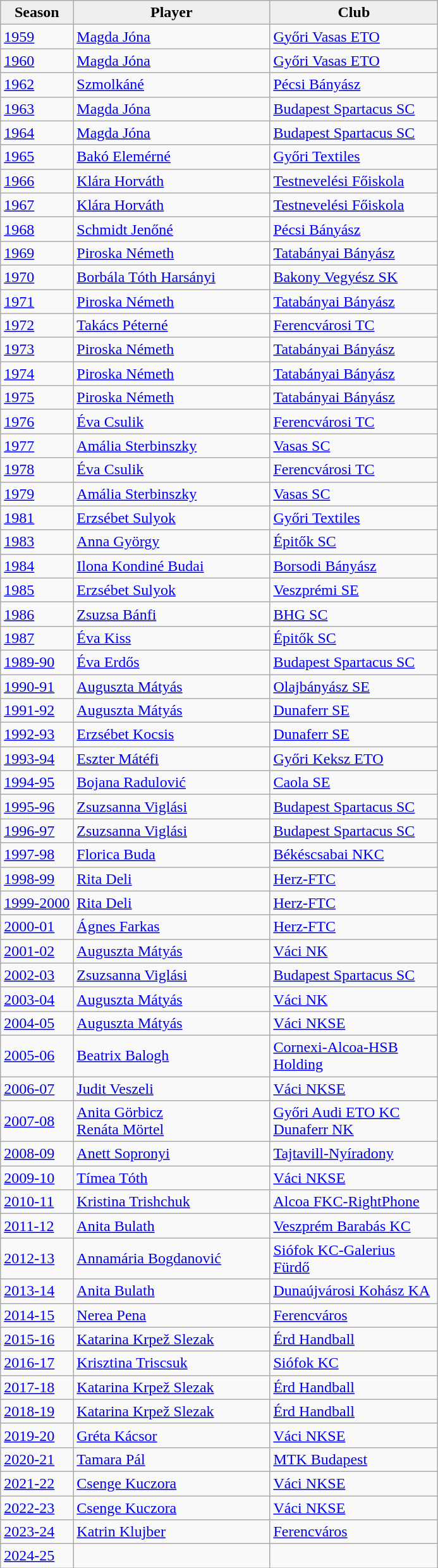<table class="wikitable">
<tr>
<th style="background:#efefef;">Season</th>
<th style="background:#efefef;">Player</th>
<th style="background:#efefef;">Club</th>
</tr>
<tr>
<td><a href='#'>1959</a></td>
<td width="200"> <a href='#'>Magda Jóna</a></td>
<td width="170"><a href='#'>Győri Vasas ETO</a></td>
</tr>
<tr>
<td><a href='#'>1960</a></td>
<td> <a href='#'>Magda Jóna</a></td>
<td><a href='#'>Győri Vasas ETO</a></td>
</tr>
<tr>
<td><a href='#'>1962</a></td>
<td> <a href='#'>Szmolkáné</a></td>
<td><a href='#'>Pécsi Bányász</a></td>
</tr>
<tr>
<td><a href='#'>1963</a></td>
<td> <a href='#'>Magda Jóna</a></td>
<td><a href='#'>Budapest Spartacus SC</a></td>
</tr>
<tr>
<td><a href='#'>1964</a></td>
<td> <a href='#'>Magda Jóna</a></td>
<td><a href='#'>Budapest Spartacus SC</a></td>
</tr>
<tr>
<td><a href='#'>1965</a></td>
<td> <a href='#'>Bakó Elemérné</a></td>
<td><a href='#'>Győri Textiles</a></td>
</tr>
<tr>
<td><a href='#'>1966</a></td>
<td> <a href='#'>Klára Horváth</a></td>
<td><a href='#'>Testnevelési Főiskola</a></td>
</tr>
<tr>
<td><a href='#'>1967</a></td>
<td> <a href='#'>Klára Horváth</a></td>
<td><a href='#'>Testnevelési Főiskola</a></td>
</tr>
<tr>
<td><a href='#'>1968</a></td>
<td> <a href='#'>Schmidt Jenőné</a></td>
<td><a href='#'>Pécsi Bányász</a></td>
</tr>
<tr>
<td><a href='#'>1969</a></td>
<td> <a href='#'>Piroska Németh</a></td>
<td><a href='#'>Tatabányai Bányász</a></td>
</tr>
<tr>
<td><a href='#'>1970</a></td>
<td> <a href='#'>Borbála Tóth Harsányi</a></td>
<td><a href='#'>Bakony Vegyész SK</a></td>
</tr>
<tr>
<td><a href='#'>1971</a></td>
<td> <a href='#'>Piroska Németh</a></td>
<td><a href='#'>Tatabányai Bányász</a></td>
</tr>
<tr>
<td><a href='#'>1972</a></td>
<td> <a href='#'>Takács Péterné</a></td>
<td><a href='#'>Ferencvárosi TC</a></td>
</tr>
<tr>
<td><a href='#'>1973</a></td>
<td> <a href='#'>Piroska Németh</a></td>
<td><a href='#'>Tatabányai Bányász</a></td>
</tr>
<tr>
<td><a href='#'>1974</a></td>
<td> <a href='#'>Piroska Németh</a></td>
<td><a href='#'>Tatabányai Bányász</a></td>
</tr>
<tr>
<td><a href='#'>1975</a></td>
<td> <a href='#'>Piroska Németh</a></td>
<td><a href='#'>Tatabányai Bányász</a></td>
</tr>
<tr>
<td><a href='#'>1976</a></td>
<td> <a href='#'>Éva Csulik</a></td>
<td><a href='#'>Ferencvárosi TC</a></td>
</tr>
<tr>
<td><a href='#'>1977</a></td>
<td> <a href='#'>Amália Sterbinszky</a></td>
<td><a href='#'>Vasas SC</a></td>
</tr>
<tr>
<td><a href='#'>1978</a></td>
<td> <a href='#'>Éva Csulik</a></td>
<td><a href='#'>Ferencvárosi TC</a></td>
</tr>
<tr>
<td><a href='#'>1979</a></td>
<td> <a href='#'>Amália Sterbinszky</a></td>
<td><a href='#'>Vasas SC</a></td>
</tr>
<tr>
<td><a href='#'>1981</a></td>
<td> <a href='#'>Erzsébet Sulyok</a></td>
<td><a href='#'>Győri Textiles</a></td>
</tr>
<tr>
<td><a href='#'>1983</a></td>
<td> <a href='#'>Anna György</a></td>
<td><a href='#'>Épitők SC</a></td>
</tr>
<tr>
<td><a href='#'>1984</a></td>
<td> <a href='#'>Ilona Kondiné Budai</a></td>
<td><a href='#'>Borsodi Bányász</a></td>
</tr>
<tr>
<td><a href='#'>1985</a></td>
<td> <a href='#'>Erzsébet Sulyok</a></td>
<td><a href='#'>Veszprémi SE</a></td>
</tr>
<tr>
<td><a href='#'>1986</a></td>
<td> <a href='#'>Zsuzsa Bánfi</a></td>
<td><a href='#'>BHG SC</a></td>
</tr>
<tr>
<td><a href='#'>1987</a></td>
<td> <a href='#'>Éva Kiss</a></td>
<td><a href='#'>Épitők SC</a></td>
</tr>
<tr>
<td><a href='#'>1989-90</a></td>
<td> <a href='#'>Éva Erdős</a></td>
<td><a href='#'>Budapest Spartacus SC</a></td>
</tr>
<tr>
<td><a href='#'>1990-91</a></td>
<td> <a href='#'>Auguszta Mátyás</a></td>
<td><a href='#'>Olajbányász SE</a></td>
</tr>
<tr>
<td><a href='#'>1991-92</a></td>
<td> <a href='#'>Auguszta Mátyás</a></td>
<td><a href='#'>Dunaferr SE</a></td>
</tr>
<tr>
<td><a href='#'>1992-93</a></td>
<td> <a href='#'>Erzsébet Kocsis</a></td>
<td><a href='#'>Dunaferr SE</a></td>
</tr>
<tr>
<td><a href='#'>1993-94</a></td>
<td> <a href='#'>Eszter Mátéfi</a></td>
<td><a href='#'>Győri Keksz ETO</a></td>
</tr>
<tr>
<td><a href='#'>1994-95</a></td>
<td> <a href='#'>Bojana Radulović</a></td>
<td><a href='#'>Caola SE</a></td>
</tr>
<tr>
<td><a href='#'>1995-96</a></td>
<td> <a href='#'>Zsuzsanna Viglási</a></td>
<td><a href='#'>Budapest Spartacus SC</a></td>
</tr>
<tr>
<td><a href='#'>1996-97</a></td>
<td> <a href='#'>Zsuzsanna Viglási</a></td>
<td><a href='#'>Budapest Spartacus SC</a></td>
</tr>
<tr>
<td><a href='#'>1997-98</a></td>
<td> <a href='#'>Florica Buda</a></td>
<td><a href='#'>Békéscsabai NKC</a></td>
</tr>
<tr>
<td><a href='#'>1998-99</a></td>
<td> <a href='#'>Rita Deli</a></td>
<td><a href='#'>Herz-FTC</a></td>
</tr>
<tr>
<td><a href='#'>1999-2000</a></td>
<td> <a href='#'>Rita Deli</a></td>
<td><a href='#'>Herz-FTC</a></td>
</tr>
<tr>
<td><a href='#'>2000-01</a></td>
<td> <a href='#'>Ágnes Farkas</a></td>
<td><a href='#'>Herz-FTC</a></td>
</tr>
<tr>
<td><a href='#'>2001-02</a></td>
<td> <a href='#'>Auguszta Mátyás</a></td>
<td><a href='#'>Váci NK</a></td>
</tr>
<tr>
<td><a href='#'>2002-03</a></td>
<td> <a href='#'>Zsuzsanna Viglási</a></td>
<td><a href='#'>Budapest Spartacus SC</a></td>
</tr>
<tr>
<td><a href='#'>2003-04</a></td>
<td> <a href='#'>Auguszta Mátyás</a></td>
<td><a href='#'>Váci NK</a></td>
</tr>
<tr>
<td><a href='#'>2004-05</a></td>
<td> <a href='#'>Auguszta Mátyás</a></td>
<td><a href='#'>Váci NKSE</a></td>
</tr>
<tr>
<td><a href='#'>2005-06</a></td>
<td> <a href='#'>Beatrix Balogh</a></td>
<td><a href='#'>Cornexi-Alcoa-HSB Holding</a></td>
</tr>
<tr>
<td><a href='#'>2006-07</a></td>
<td> <a href='#'>Judit Veszeli</a></td>
<td><a href='#'>Váci NKSE</a></td>
</tr>
<tr>
<td><a href='#'>2007-08</a></td>
<td> <a href='#'>Anita Görbicz</a> <br>  <a href='#'>Renáta Mörtel</a></td>
<td><a href='#'>Győri Audi ETO KC</a> <br> <a href='#'>Dunaferr NK</a></td>
</tr>
<tr>
<td><a href='#'>2008-09</a></td>
<td> <a href='#'>Anett Sopronyi</a></td>
<td><a href='#'>Tajtavill-Nyíradony</a></td>
</tr>
<tr>
<td><a href='#'>2009-10</a></td>
<td> <a href='#'>Tímea Tóth</a></td>
<td><a href='#'>Váci NKSE</a></td>
</tr>
<tr>
<td><a href='#'>2010-11</a></td>
<td> <a href='#'>Kristina Trishchuk</a></td>
<td><a href='#'>Alcoa FKC-RightPhone</a></td>
</tr>
<tr>
<td><a href='#'>2011-12</a></td>
<td> <a href='#'>Anita Bulath</a></td>
<td><a href='#'>Veszprém Barabás KC</a></td>
</tr>
<tr>
<td><a href='#'>2012-13</a></td>
<td> <a href='#'>Annamária Bogdanović</a></td>
<td><a href='#'>Siófok KC-Galerius Fürdő</a></td>
</tr>
<tr>
<td><a href='#'>2013-14</a></td>
<td> <a href='#'>Anita Bulath</a></td>
<td><a href='#'>Dunaújvárosi Kohász KA</a></td>
</tr>
<tr>
<td><a href='#'>2014-15</a></td>
<td> <a href='#'>Nerea Pena</a></td>
<td><a href='#'>Ferencváros</a></td>
</tr>
<tr>
<td><a href='#'>2015-16</a></td>
<td> <a href='#'>Katarina Krpež Slezak</a></td>
<td><a href='#'>Érd Handball</a></td>
</tr>
<tr>
<td><a href='#'>2016-17</a></td>
<td> <a href='#'>Krisztina Triscsuk</a></td>
<td><a href='#'>Siófok KC</a></td>
</tr>
<tr>
<td><a href='#'>2017-18</a></td>
<td> <a href='#'>Katarina Krpež Slezak</a></td>
<td><a href='#'>Érd Handball</a></td>
</tr>
<tr>
<td><a href='#'>2018-19</a></td>
<td> <a href='#'>Katarina Krpež Slezak</a></td>
<td><a href='#'>Érd Handball</a></td>
</tr>
<tr>
<td><a href='#'>2019-20</a></td>
<td> <a href='#'>Gréta Kácsor</a></td>
<td><a href='#'>Váci NKSE</a></td>
</tr>
<tr>
<td><a href='#'>2020-21</a></td>
<td> <a href='#'>Tamara Pál</a></td>
<td><a href='#'>MTK Budapest</a></td>
</tr>
<tr>
<td><a href='#'>2021-22</a></td>
<td> <a href='#'>Csenge Kuczora</a></td>
<td><a href='#'>Váci NKSE</a></td>
</tr>
<tr>
<td><a href='#'>2022-23</a></td>
<td> <a href='#'>Csenge Kuczora</a></td>
<td><a href='#'>Váci NKSE</a></td>
</tr>
<tr>
<td><a href='#'>2023-24</a></td>
<td> <a href='#'>Katrin Klujber</a></td>
<td><a href='#'>Ferencváros</a></td>
</tr>
<tr>
<td><a href='#'>2024-25</a></td>
<td></td>
<td></td>
</tr>
</table>
